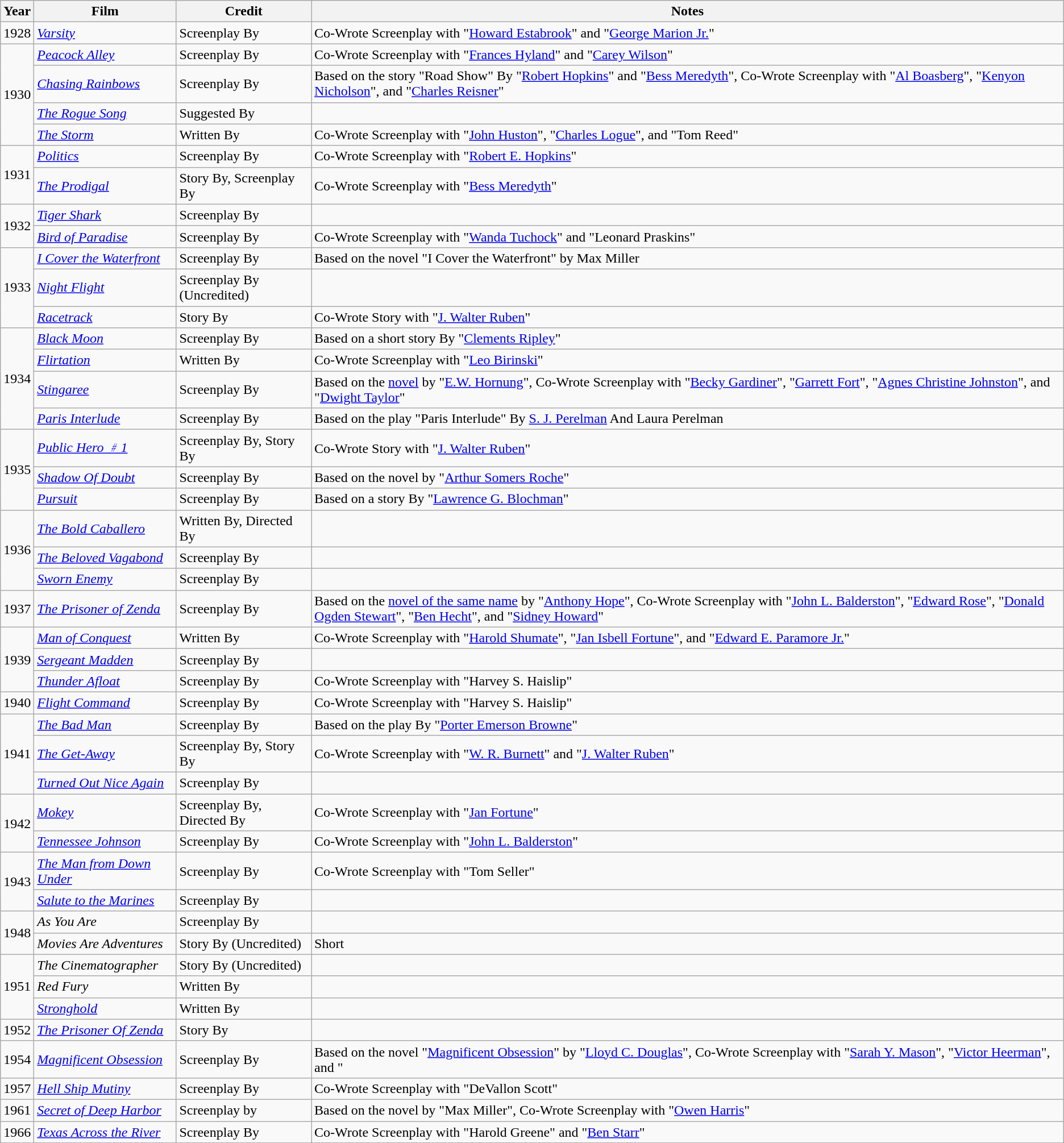<table class="wikitable">
<tr>
<th>Year</th>
<th>Film</th>
<th>Credit</th>
<th>Notes</th>
</tr>
<tr>
<td>1928</td>
<td><em><a href='#'>Varsity</a></em></td>
<td>Screenplay By</td>
<td>Co-Wrote Screenplay with "<a href='#'>Howard Estabrook</a>" and "<a href='#'>George Marion Jr.</a>"</td>
</tr>
<tr>
<td rowspan=4>1930</td>
<td><em><a href='#'>Peacock Alley</a></em></td>
<td>Screenplay By</td>
<td>Co-Wrote Screenplay with "<a href='#'>Frances Hyland</a>" and "<a href='#'>Carey Wilson</a>"</td>
</tr>
<tr>
<td><em><a href='#'>Chasing Rainbows</a></em></td>
<td>Screenplay By</td>
<td>Based on the story "Road Show" By "<a href='#'>Robert Hopkins</a>" and "<a href='#'>Bess Meredyth</a>", Co-Wrote Screenplay with "<a href='#'>Al Boasberg</a>", "<a href='#'>Kenyon Nicholson</a>", and "<a href='#'>Charles Reisner</a>"</td>
</tr>
<tr>
<td><em><a href='#'>The Rogue Song</a></em></td>
<td>Suggested By</td>
<td></td>
</tr>
<tr>
<td><em><a href='#'>The Storm</a></em></td>
<td>Written By</td>
<td>Co-Wrote Screenplay with "<a href='#'>John Huston</a>", "<a href='#'>Charles Logue</a>", and "Tom Reed"</td>
</tr>
<tr>
<td rowspan=2>1931</td>
<td><em><a href='#'>Politics</a></em></td>
<td>Screenplay By</td>
<td>Co-Wrote Screenplay with "<a href='#'>Robert E. Hopkins</a>"</td>
</tr>
<tr>
<td><em><a href='#'>The Prodigal</a></em></td>
<td>Story By, Screenplay By</td>
<td>Co-Wrote Screenplay with "<a href='#'>Bess Meredyth</a>"</td>
</tr>
<tr>
<td rowspan=2>1932</td>
<td><em><a href='#'>Tiger Shark</a></em></td>
<td>Screenplay By</td>
<td></td>
</tr>
<tr>
<td><em><a href='#'>Bird of Paradise</a></em></td>
<td>Screenplay By</td>
<td>Co-Wrote Screenplay with "<a href='#'>Wanda Tuchock</a>" and "Leonard Praskins"</td>
</tr>
<tr>
<td rowspan=3>1933</td>
<td><em><a href='#'>I Cover the Waterfront</a></em></td>
<td>Screenplay By</td>
<td>Based on the novel "I Cover the Waterfront" by Max Miller</td>
</tr>
<tr>
<td><em><a href='#'>Night Flight</a></em></td>
<td>Screenplay By (Uncredited)</td>
<td></td>
</tr>
<tr>
<td><em><a href='#'>Racetrack</a></em></td>
<td>Story By</td>
<td>Co-Wrote Story with "<a href='#'>J. Walter Ruben</a>"</td>
</tr>
<tr>
<td rowspan=4>1934</td>
<td><em><a href='#'>Black Moon</a></em></td>
<td>Screenplay By</td>
<td>Based on a short story By "<a href='#'>Clements Ripley</a>"</td>
</tr>
<tr>
<td><em><a href='#'>Flirtation</a></em></td>
<td>Written By</td>
<td>Co-Wrote Screenplay with "<a href='#'>Leo Birinski</a>"</td>
</tr>
<tr>
<td><em><a href='#'>Stingaree</a></em></td>
<td>Screenplay By</td>
<td>Based on the <a href='#'>novel</a> by "<a href='#'>E.W. Hornung</a>", Co-Wrote Screenplay with "<a href='#'>Becky Gardiner</a>", "<a href='#'>Garrett Fort</a>", "<a href='#'>Agnes Christine Johnston</a>", and "<a href='#'>Dwight Taylor</a>"</td>
</tr>
<tr>
<td><em><a href='#'>Paris Interlude</a></em></td>
<td>Screenplay By</td>
<td>Based on the play "Paris Interlude" By <a href='#'>S. J. Perelman</a> And Laura Perelman</td>
</tr>
<tr>
<td rowspan=3>1935</td>
<td><em><a href='#'>Public Hero ﹟1</a></em></td>
<td>Screenplay By, Story By</td>
<td>Co-Wrote Story with "<a href='#'>J. Walter Ruben</a>"</td>
</tr>
<tr>
<td><em><a href='#'>Shadow Of Doubt</a></em></td>
<td>Screenplay By</td>
<td>Based on the novel by "<a href='#'>Arthur Somers Roche</a>"</td>
</tr>
<tr>
<td><em><a href='#'>Pursuit</a></em></td>
<td>Screenplay By</td>
<td>Based on a story By "<a href='#'>Lawrence G. Blochman</a>"</td>
</tr>
<tr>
<td rowspan=3>1936</td>
<td><em><a href='#'>The Bold Caballero</a></em></td>
<td>Written By, Directed By</td>
<td></td>
</tr>
<tr>
<td><em><a href='#'>The Beloved Vagabond</a></em></td>
<td>Screenplay By</td>
<td></td>
</tr>
<tr>
<td><em><a href='#'>Sworn Enemy</a></em></td>
<td>Screenplay By</td>
<td></td>
</tr>
<tr>
<td>1937</td>
<td><em><a href='#'>The Prisoner of Zenda</a></em></td>
<td>Screenplay By</td>
<td>Based on the <a href='#'>novel of the same name</a> by "<a href='#'>Anthony Hope</a>", Co-Wrote Screenplay with "<a href='#'>John L. Balderston</a>", "<a href='#'>Edward Rose</a>", "<a href='#'>Donald Ogden Stewart</a>", "<a href='#'>Ben Hecht</a>", and "<a href='#'>Sidney Howard</a>"</td>
</tr>
<tr>
<td rowspan=3>1939</td>
<td><em><a href='#'>Man of Conquest</a></em></td>
<td>Written By</td>
<td>Co-Wrote Screenplay with "<a href='#'>Harold Shumate</a>", "<a href='#'>Jan Isbell Fortune</a>", and "<a href='#'>Edward E. Paramore Jr.</a>"</td>
</tr>
<tr>
<td><em><a href='#'>Sergeant Madden</a></em></td>
<td>Screenplay By</td>
<td></td>
</tr>
<tr>
<td><em><a href='#'>Thunder Afloat</a></em></td>
<td>Screenplay By</td>
<td>Co-Wrote Screenplay with "Harvey S. Haislip"</td>
</tr>
<tr>
<td>1940</td>
<td><em><a href='#'>Flight Command</a></em></td>
<td>Screenplay By</td>
<td>Co-Wrote Screenplay with "Harvey S. Haislip"</td>
</tr>
<tr>
<td rowspan=3>1941</td>
<td><em><a href='#'>The Bad Man</a></em></td>
<td>Screenplay By</td>
<td>Based on the play By "<a href='#'>Porter Emerson Browne</a>"</td>
</tr>
<tr>
<td><em><a href='#'>The Get-Away</a></em></td>
<td>Screenplay By, Story By</td>
<td>Co-Wrote Screenplay with "<a href='#'>W. R. Burnett</a>" and "<a href='#'>J. Walter Ruben</a>"</td>
</tr>
<tr>
<td><em><a href='#'>Turned Out Nice Again</a></em></td>
<td>Screenplay By</td>
<td></td>
</tr>
<tr>
<td rowspan=2>1942</td>
<td><em><a href='#'>Mokey</a></em></td>
<td>Screenplay By, Directed By</td>
<td>Co-Wrote Screenplay with "<a href='#'>Jan Fortune</a>"</td>
</tr>
<tr>
<td><em><a href='#'>Tennessee Johnson</a></em></td>
<td>Screenplay By</td>
<td>Co-Wrote Screenplay with "<a href='#'>John L. Balderston</a>"</td>
</tr>
<tr>
<td rowspan=2>1943</td>
<td><em><a href='#'>The Man from Down Under</a></em></td>
<td>Screenplay By</td>
<td>Co-Wrote Screenplay with "Tom Seller"</td>
</tr>
<tr>
<td><em><a href='#'>Salute to the Marines</a></em></td>
<td>Screenplay By</td>
<td></td>
</tr>
<tr>
<td rowspan=2>1948</td>
<td><em>As You Are</em></td>
<td>Screenplay By</td>
<td></td>
</tr>
<tr>
<td><em>Movies Are Adventures</em></td>
<td>Story By (Uncredited)</td>
<td>Short</td>
</tr>
<tr>
<td rowspan=3>1951</td>
<td><em>The Cinematographer</em></td>
<td>Story By (Uncredited)</td>
<td></td>
</tr>
<tr>
<td><em>Red Fury</em></td>
<td>Written By</td>
<td></td>
</tr>
<tr>
<td><em><a href='#'>Stronghold</a></em></td>
<td>Written By</td>
<td></td>
</tr>
<tr>
<td>1952</td>
<td><em><a href='#'>The Prisoner Of Zenda</a></em></td>
<td>Story By</td>
<td></td>
</tr>
<tr>
<td>1954</td>
<td><em><a href='#'>Magnificent Obsession</a></em></td>
<td>Screenplay By</td>
<td>Based on the novel "<a href='#'>Magnificent Obsession</a>" by "<a href='#'>Lloyd C. Douglas</a>", Co-Wrote Screenplay with "<a href='#'>Sarah Y. Mason</a>", "<a href='#'>Victor Heerman</a>", and "</td>
</tr>
<tr>
<td>1957</td>
<td><em><a href='#'>Hell Ship Mutiny</a></em></td>
<td>Screenplay By</td>
<td>Co-Wrote Screenplay with "DeVallon Scott"</td>
</tr>
<tr>
<td>1961</td>
<td><em><a href='#'>Secret of Deep Harbor</a></em></td>
<td>Screenplay by</td>
<td>Based on the novel by "Max Miller", Co-Wrote Screenplay with "<a href='#'>Owen Harris</a>"</td>
</tr>
<tr>
<td>1966</td>
<td><em><a href='#'>Texas Across the River</a></em></td>
<td>Screenplay By</td>
<td>Co-Wrote Screenplay with "Harold Greene" and "<a href='#'>Ben Starr</a>"</td>
</tr>
<tr>
</tr>
</table>
